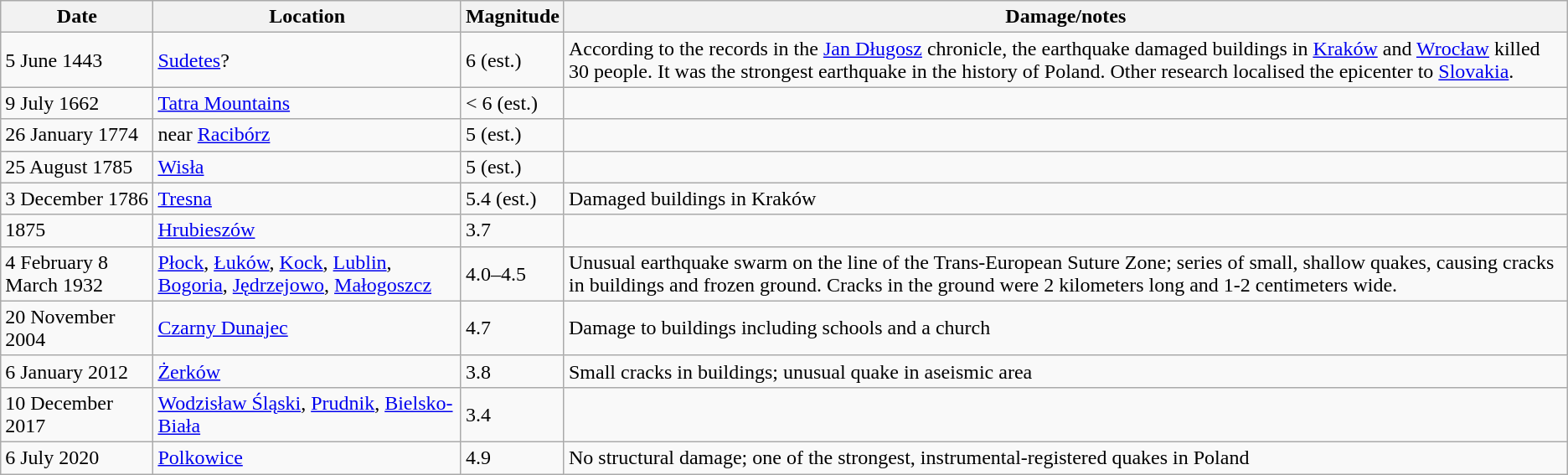<table class="wikitable sortable">
<tr>
<th>Date</th>
<th>Location</th>
<th>Magnitude</th>
<th>Damage/notes</th>
</tr>
<tr>
<td>5 June 1443</td>
<td><a href='#'>Sudetes</a>?</td>
<td>6 (est.)</td>
<td>According to the records in the <a href='#'>Jan Długosz</a> chronicle, the earthquake damaged buildings in <a href='#'>Kraków</a> and <a href='#'>Wrocław</a> killed 30 people. It was the strongest earthquake in the history of Poland. Other research localised the epicenter to <a href='#'>Slovakia</a>.</td>
</tr>
<tr>
<td>9 July 1662</td>
<td><a href='#'>Tatra Mountains</a></td>
<td data-sort-value="5.99">< 6 (est.)</td>
<td></td>
</tr>
<tr>
<td>26 January 1774</td>
<td>near <a href='#'>Racibórz</a></td>
<td>5 (est.)</td>
<td></td>
</tr>
<tr>
<td>25 August 1785</td>
<td><a href='#'>Wisła</a></td>
<td>5 (est.)</td>
<td></td>
</tr>
<tr>
<td>3 December 1786</td>
<td><a href='#'>Tresna</a></td>
<td>5.4 (est.)</td>
<td>Damaged buildings in Kraków</td>
</tr>
<tr>
<td data-sort-value="1 January 1875">1875</td>
<td><a href='#'>Hrubieszów</a></td>
<td>3.7</td>
<td></td>
</tr>
<tr>
<td data-sort-value="4 February 1932">4 February 8 March 1932</td>
<td><a href='#'>Płock</a>, <a href='#'>Łuków</a>, <a href='#'>Kock</a>, <a href='#'>Lublin</a>, <a href='#'>Bogoria</a>, <a href='#'>Jędrzejowo</a>, <a href='#'>Małogoszcz</a></td>
<td>4.0–4.5</td>
<td>Unusual earthquake swarm on the line of the Trans-European Suture Zone; series of small, shallow quakes, causing cracks in buildings and frozen ground. Cracks in the ground were 2 kilometers long and 1-2 centimeters wide.</td>
</tr>
<tr>
<td>20 November 2004</td>
<td><a href='#'>Czarny Dunajec</a></td>
<td>4.7</td>
<td>Damage to buildings including schools and a church</td>
</tr>
<tr>
<td>6 January 2012</td>
<td><a href='#'>Żerków</a></td>
<td>3.8</td>
<td>Small cracks in buildings; unusual quake in aseismic area</td>
</tr>
<tr>
<td>10 December 2017</td>
<td><a href='#'>Wodzisław Śląski</a>, <a href='#'>Prudnik</a>, <a href='#'>Bielsko-Biała</a></td>
<td>3.4</td>
<td></td>
</tr>
<tr>
<td>6 July 2020</td>
<td><a href='#'>Polkowice</a></td>
<td>4.9</td>
<td>No structural damage; one of the strongest, instrumental-registered quakes in Poland</td>
</tr>
</table>
